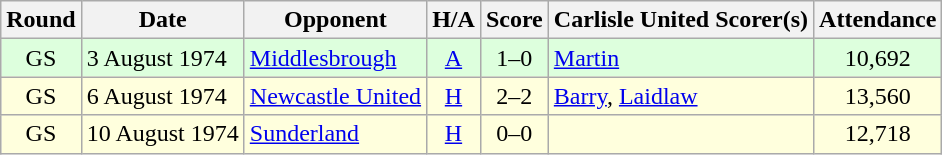<table class="wikitable" style="text-align:center">
<tr>
<th>Round</th>
<th>Date</th>
<th>Opponent</th>
<th>H/A</th>
<th>Score</th>
<th>Carlisle United Scorer(s)</th>
<th>Attendance</th>
</tr>
<tr bgcolor=#ddffdd>
<td>GS</td>
<td align=left>3 August 1974</td>
<td align=left><a href='#'>Middlesbrough</a></td>
<td><a href='#'>A</a></td>
<td>1–0</td>
<td align=left><a href='#'>Martin</a></td>
<td>10,692</td>
</tr>
<tr bgcolor=#ffffdd>
<td>GS</td>
<td align=left>6 August 1974</td>
<td align=left><a href='#'>Newcastle United</a></td>
<td><a href='#'>H</a></td>
<td>2–2</td>
<td align=left><a href='#'>Barry</a>, <a href='#'>Laidlaw</a></td>
<td>13,560</td>
</tr>
<tr bgcolor=#ffffdd>
<td>GS</td>
<td align=left>10 August 1974</td>
<td align=left><a href='#'>Sunderland</a></td>
<td><a href='#'>H</a></td>
<td>0–0</td>
<td align=left></td>
<td>12,718</td>
</tr>
</table>
